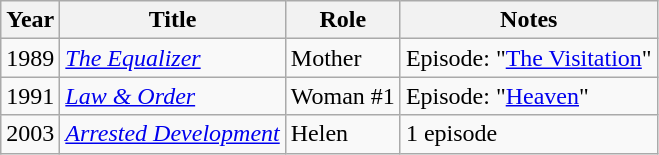<table class="wikitable sortable">
<tr>
<th>Year</th>
<th>Title</th>
<th>Role</th>
<th>Notes</th>
</tr>
<tr>
<td>1989</td>
<td><em><a href='#'>The Equalizer</a></em></td>
<td>Mother</td>
<td>Episode: "<a href='#'>The Visitation</a>"</td>
</tr>
<tr>
<td>1991</td>
<td><em><a href='#'>Law & Order</a></em></td>
<td>Woman #1</td>
<td>Episode: "<a href='#'>Heaven</a>"</td>
</tr>
<tr>
<td>2003</td>
<td><em><a href='#'>Arrested Development</a></em></td>
<td>Helen</td>
<td>1 episode</td>
</tr>
</table>
